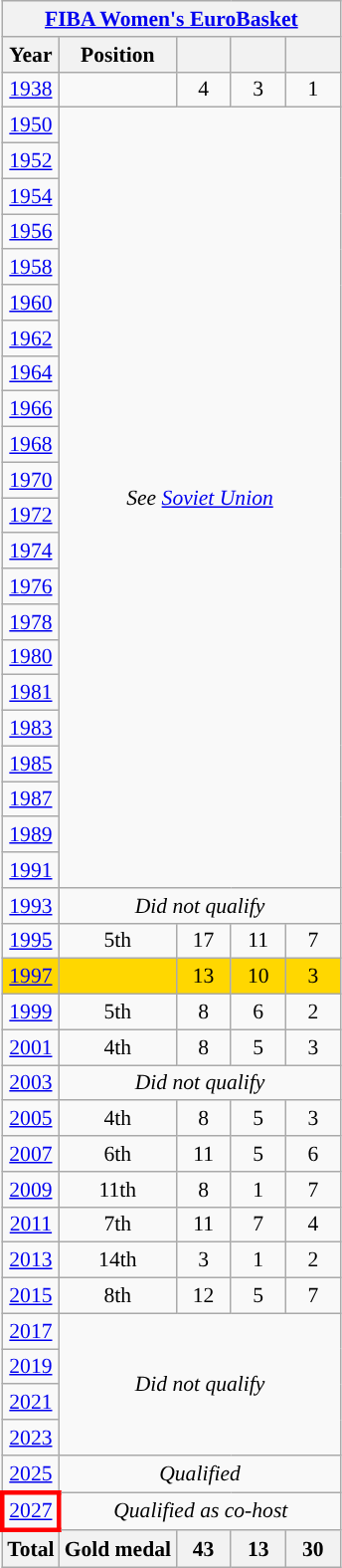<table class="wikitable" style="text-align: center;font-size:90%;">
<tr>
<th colspan="5"><a href='#'>FIBA Women's EuroBasket</a></th>
</tr>
<tr>
<th>Year</th>
<th>Position</th>
<th width="30"></th>
<th width="30"></th>
<th width="30"></th>
</tr>
<tr>
<td> <a href='#'>1938</a></td>
<td></td>
<td>4</td>
<td>3</td>
<td>1</td>
</tr>
<tr>
<td> <a href='#'>1950</a></td>
<td colspan="4" rowspan="22"><em>See <a href='#'>Soviet Union</a></em></td>
</tr>
<tr>
<td> <a href='#'>1952</a></td>
</tr>
<tr>
<td> <a href='#'>1954</a></td>
</tr>
<tr>
<td> <a href='#'>1956</a></td>
</tr>
<tr>
<td> <a href='#'>1958</a></td>
</tr>
<tr>
<td> <a href='#'>1960</a></td>
</tr>
<tr>
<td> <a href='#'>1962</a></td>
</tr>
<tr>
<td> <a href='#'>1964</a></td>
</tr>
<tr>
<td> <a href='#'>1966</a></td>
</tr>
<tr>
<td> <a href='#'>1968</a></td>
</tr>
<tr>
<td> <a href='#'>1970</a></td>
</tr>
<tr>
<td> <a href='#'>1972</a></td>
</tr>
<tr>
<td> <a href='#'>1974</a></td>
</tr>
<tr>
<td> <a href='#'>1976</a></td>
</tr>
<tr>
<td> <a href='#'>1978</a></td>
</tr>
<tr>
<td> <a href='#'>1980</a></td>
</tr>
<tr>
<td> <a href='#'>1981</a></td>
</tr>
<tr>
<td> <a href='#'>1983</a></td>
</tr>
<tr>
<td> <a href='#'>1985</a></td>
</tr>
<tr>
<td> <a href='#'>1987</a></td>
</tr>
<tr>
<td> <a href='#'>1989</a></td>
</tr>
<tr>
<td> <a href='#'>1991</a></td>
</tr>
<tr>
<td> <a href='#'>1993</a></td>
<td colspan="4"><em>Did not qualify</em></td>
</tr>
<tr>
<td> <a href='#'>1995</a></td>
<td>5th</td>
<td>17</td>
<td>11</td>
<td>7</td>
</tr>
<tr style="background:gold">
<td> <a href='#'>1997</a></td>
<td></td>
<td>13</td>
<td>10</td>
<td>3</td>
</tr>
<tr>
<td> <a href='#'>1999</a></td>
<td>5th</td>
<td>8</td>
<td>6</td>
<td>2</td>
</tr>
<tr>
<td> <a href='#'>2001</a></td>
<td>4th</td>
<td>8</td>
<td>5</td>
<td>3</td>
</tr>
<tr>
<td> <a href='#'>2003</a></td>
<td colspan="4"><em>Did not qualify</em></td>
</tr>
<tr>
<td> <a href='#'>2005</a></td>
<td>4th</td>
<td>8</td>
<td>5</td>
<td>3</td>
</tr>
<tr>
<td> <a href='#'>2007</a></td>
<td>6th</td>
<td>11</td>
<td>5</td>
<td>6</td>
</tr>
<tr>
<td> <a href='#'>2009</a></td>
<td>11th</td>
<td>8</td>
<td>1</td>
<td>7</td>
</tr>
<tr>
<td> <a href='#'>2011</a></td>
<td>7th</td>
<td>11</td>
<td>7</td>
<td>4</td>
</tr>
<tr>
<td> <a href='#'>2013</a></td>
<td>14th</td>
<td>3</td>
<td>1</td>
<td>2</td>
</tr>
<tr>
<td> <a href='#'>2015</a></td>
<td>8th</td>
<td>12</td>
<td>5</td>
<td>7</td>
</tr>
<tr>
<td> <a href='#'>2017</a></td>
<td colspan="4" rowspan="4"><em>Did not qualify</em></td>
</tr>
<tr>
<td> <a href='#'>2019</a></td>
</tr>
<tr>
<td> <a href='#'>2021</a></td>
</tr>
<tr>
<td> <a href='#'>2023</a></td>
</tr>
<tr>
<td> <a href='#'>2025</a></td>
<td colspan=4><em>Qualified</em></td>
</tr>
<tr>
<td style="border: 3px solid red"> <a href='#'>2027</a></td>
<td colspan=4><em>Qualified as co-host</em></td>
</tr>
<tr>
<th>Total</th>
<th>Gold medal</th>
<th>43</th>
<th>13</th>
<th>30</th>
</tr>
</table>
